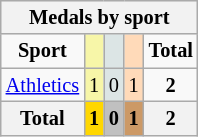<table class="wikitable" style=font-size:85%>
<tr style="background:#efefef;">
<th colspan=5><strong>Medals by sport</strong></th>
</tr>
<tr align=center>
<td><strong>Sport</strong></td>
<td bgcolor=#f7f6a8></td>
<td bgcolor=#dce5e5></td>
<td bgcolor=#ffdab9></td>
<td><strong>Total</strong></td>
</tr>
<tr align=center>
<td><a href='#'>Athletics</a></td>
<td style="background:#F7F6A8;">1</td>
<td style="background:#DCE5E5;">0</td>
<td style="background:#FFDAB9;">1</td>
<td><strong>2</strong></td>
</tr>
<tr align=center>
<th><strong>Total</strong></th>
<th style="background:gold;"><strong>1</strong></th>
<th style="background:silver;"><strong>0</strong></th>
<th style="background:#c96;"><strong>1</strong></th>
<th><strong>2</strong></th>
</tr>
</table>
